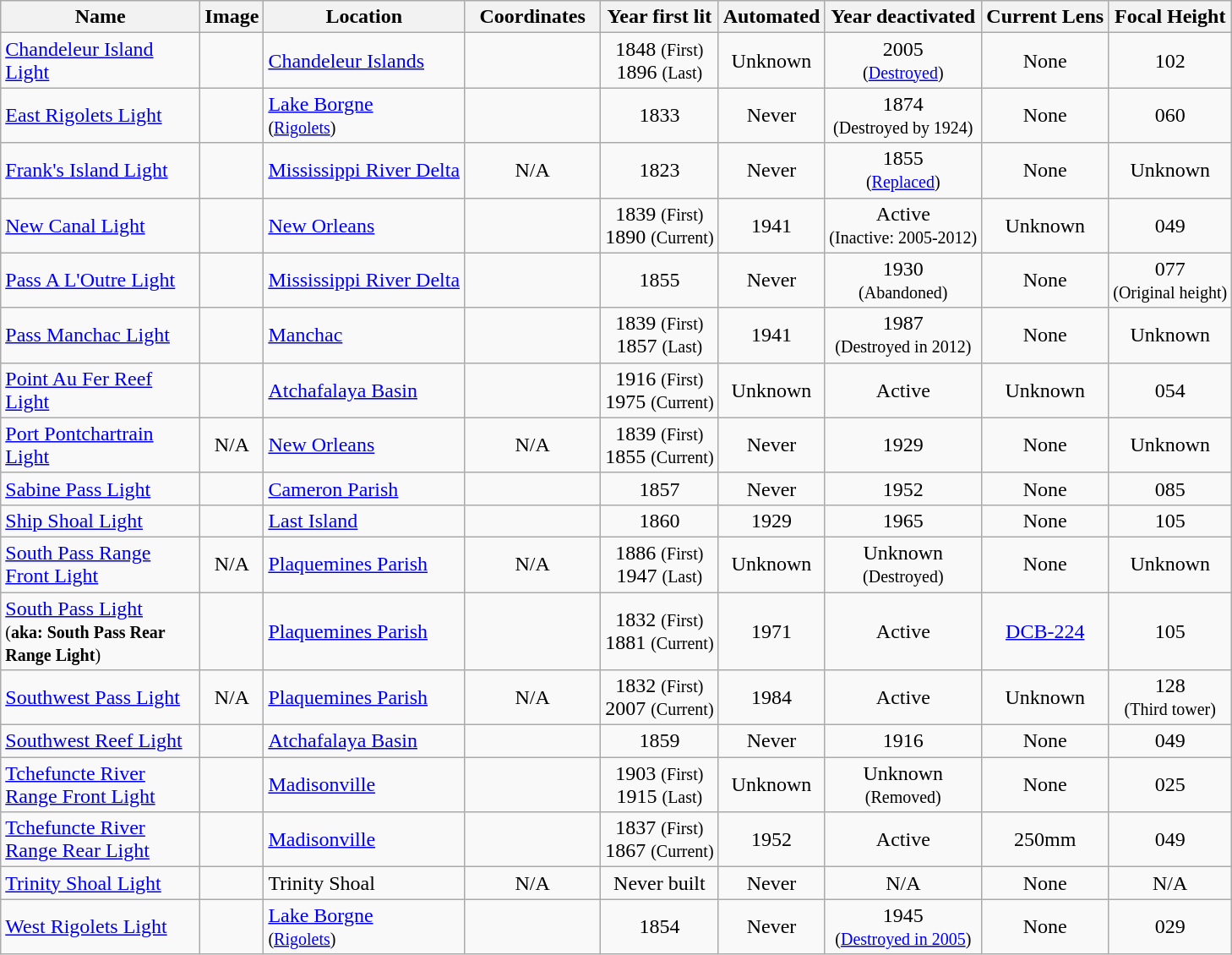<table class="wikitable sortable">
<tr>
<th style="width:150px;">Name</th>
<th scope="col" class="unsortable">Image</th>
<th>Location</th>
<th style="width:100px;">Coordinates</th>
<th>Year first lit</th>
<th>Automated</th>
<th>Year deactivated</th>
<th>Current Lens</th>
<th>Focal Height</th>
</tr>
<tr>
<td><a href='#'>Chandeleur Island Light</a></td>
<td></td>
<td><a href='#'>Chandeleur Islands</a></td>
<td></td>
<td style="text-align: center;">1848 <small>(First)</small><br> 1896 <small>(Last)</small></td>
<td style="text-align: center;">Unknown</td>
<td style="text-align: center;">2005<br><small>(<a href='#'>Destroyed</a>)</small></td>
<td style="text-align: center;">None</td>
<td style="text-align: center;"><span>102</span> </td>
</tr>
<tr>
<td><a href='#'>East Rigolets Light</a></td>
<td></td>
<td><a href='#'>Lake Borgne</a><br><small>(<a href='#'>Rigolets</a>)</small></td>
<td></td>
<td style="text-align: center;">1833</td>
<td style="text-align: center;">Never</td>
<td style="text-align: center;">1874<br><small>(Destroyed by 1924)</small></td>
<td style="text-align: center;">None</td>
<td style="text-align: center;"><span>060</span> </td>
</tr>
<tr>
<td><a href='#'>Frank's Island Light</a></td>
<td></td>
<td><a href='#'>Mississippi River Delta</a></td>
<td style="text-align: center;">N/A</td>
<td style="text-align: center;">1823</td>
<td style="text-align: center;">Never</td>
<td style="text-align: center;">1855<br><small>(<a href='#'>Replaced</a>)</small></td>
<td style="text-align: center;">None</td>
<td style="text-align: center;">Unknown</td>
</tr>
<tr>
<td><a href='#'>New Canal Light</a></td>
<td></td>
<td><a href='#'>New Orleans</a></td>
<td></td>
<td style="text-align: center;">1839 <small>(First)</small><br> 1890 <small>(Current)</small></td>
<td style="text-align: center;">1941</td>
<td style="text-align: center;">Active<br><small>(Inactive: 2005-2012)</small></td>
<td style="text-align: center;">Unknown</td>
<td style="text-align: center;"><span>049</span> </td>
</tr>
<tr>
<td><a href='#'>Pass A L'Outre Light</a></td>
<td></td>
<td><a href='#'>Mississippi River Delta</a></td>
<td></td>
<td style="text-align: center;">1855</td>
<td style="text-align: center;">Never</td>
<td style="text-align: center;">1930<br><small>(Abandoned)</small></td>
<td style="text-align: center;">None</td>
<td style="text-align: center;"><span>077</span> <br><small>(Original height)</small></td>
</tr>
<tr>
<td><a href='#'>Pass Manchac Light</a></td>
<td></td>
<td><a href='#'>Manchac</a></td>
<td></td>
<td style="text-align: center;">1839 <small>(First)</small><br> 1857 <small>(Last)</small></td>
<td style="text-align: center;">1941</td>
<td style="text-align: center;">1987<br><small>(Destroyed in 2012)</small></td>
<td style="text-align: center;">None</td>
<td style="text-align: center;">Unknown</td>
</tr>
<tr>
<td><a href='#'>Point Au Fer Reef Light</a></td>
<td></td>
<td><a href='#'>Atchafalaya Basin</a></td>
<td></td>
<td style="text-align: center;">1916 <small>(First)</small><br> 1975 <small>(Current)</small></td>
<td style="text-align: center;">Unknown</td>
<td style="text-align: center;">Active</td>
<td style="text-align: center;">Unknown</td>
<td style="text-align: center;"><span>054</span> </td>
</tr>
<tr>
<td><a href='#'>Port Pontchartrain Light</a></td>
<td style="text-align: center;">N/A</td>
<td><a href='#'>New Orleans</a></td>
<td style="text-align: center;">N/A</td>
<td style="text-align: center;">1839 <small>(First)</small><br> 1855 <small>(Current)</small></td>
<td style="text-align: center;">Never</td>
<td style="text-align: center;">1929</td>
<td style="text-align: center;">None</td>
<td style="text-align: center;">Unknown</td>
</tr>
<tr>
<td><a href='#'>Sabine Pass Light</a></td>
<td></td>
<td><a href='#'>Cameron Parish</a></td>
<td></td>
<td style="text-align: center;">1857</td>
<td style="text-align: center;">Never</td>
<td style="text-align: center;">1952</td>
<td style="text-align: center;">None</td>
<td style="text-align: center;"><span>085</span> </td>
</tr>
<tr>
<td><a href='#'>Ship Shoal Light</a></td>
<td></td>
<td><a href='#'>Last Island</a></td>
<td></td>
<td style="text-align: center;">1860</td>
<td style="text-align: center;">1929</td>
<td style="text-align: center;">1965</td>
<td style="text-align: center;">None</td>
<td style="text-align: center;"><span>105</span> </td>
</tr>
<tr>
<td><a href='#'>South Pass Range<br> Front Light</a></td>
<td style="text-align: center;">N/A</td>
<td><a href='#'>Plaquemines Parish</a></td>
<td style="text-align: center;">N/A</td>
<td style="text-align: center;">1886 <small>(First)</small><br> 1947 <small>(Last)</small></td>
<td style="text-align: center;">Unknown</td>
<td style="text-align: center;">Unknown<br><small>(Destroyed)</small></td>
<td style="text-align: center;">None</td>
<td style="text-align: center;">Unknown</td>
</tr>
<tr>
<td><a href='#'>South Pass Light</a><br><small>(<strong>aka: South Pass Rear Range Light</strong>)</small></td>
<td></td>
<td><a href='#'>Plaquemines Parish</a></td>
<td></td>
<td style="text-align: center;">1832 <small>(First)</small><br> 1881 <small>(Current)</small></td>
<td style="text-align: center;">1971</td>
<td style="text-align: center;">Active</td>
<td style="text-align: center;"><a href='#'>DCB-224</a></td>
<td style="text-align: center;"><span>105</span> </td>
</tr>
<tr>
<td><a href='#'>Southwest Pass Light</a></td>
<td style="text-align: center;">N/A</td>
<td><a href='#'>Plaquemines Parish</a></td>
<td style="text-align: center;">N/A</td>
<td style="text-align: center;">1832 <small>(First)</small><br> 2007 <small>(Current)</small></td>
<td style="text-align: center;">1984</td>
<td style="text-align: center;">Active</td>
<td style="text-align: center;">Unknown</td>
<td style="text-align: center;"><span>128</span> <br><small>(Third tower)</small></td>
</tr>
<tr>
<td><a href='#'>Southwest Reef Light</a></td>
<td></td>
<td><a href='#'>Atchafalaya Basin</a></td>
<td></td>
<td style="text-align: center;">1859</td>
<td style="text-align: center;">Never</td>
<td style="text-align: center;">1916</td>
<td style="text-align: center;">None</td>
<td style="text-align: center;"><span>049</span> </td>
</tr>
<tr>
<td><a href='#'>Tchefuncte River Range Front Light</a></td>
<td></td>
<td><a href='#'>Madisonville</a></td>
<td></td>
<td style="text-align: center;">1903 <small>(First)</small><br> 1915 <small>(Last)</small></td>
<td style="text-align: center;">Unknown</td>
<td style="text-align: center;">Unknown<br><small>(Removed)</small></td>
<td style="text-align: center;">None</td>
<td style="text-align: center;"><span>025</span> </td>
</tr>
<tr>
<td><a href='#'>Tchefuncte River Range Rear Light</a></td>
<td></td>
<td><a href='#'>Madisonville</a></td>
<td></td>
<td style="text-align: center;">1837 <small>(First)</small><br> 1867 <small>(Current)</small></td>
<td style="text-align: center;">1952</td>
<td style="text-align: center;">Active</td>
<td style="text-align: center;">250mm</td>
<td style="text-align: center;"><span>049</span> </td>
</tr>
<tr>
<td><a href='#'>Trinity Shoal Light</a></td>
<td></td>
<td>Trinity Shoal</td>
<td style="text-align: center;">N/A</td>
<td style="text-align: center;">Never built</td>
<td style="text-align: center;">Never</td>
<td style="text-align: center;">N/A</td>
<td style="text-align: center;">None</td>
<td style="text-align: center;">N/A</td>
</tr>
<tr>
<td><a href='#'>West Rigolets Light</a></td>
<td></td>
<td><a href='#'>Lake Borgne</a><br><small>(<a href='#'>Rigolets</a>)</small></td>
<td></td>
<td style="text-align: center;">1854</td>
<td style="text-align: center;">Never</td>
<td style="text-align: center;">1945<br><small>(<a href='#'>Destroyed in 2005</a>)</small></td>
<td style="text-align: center;">None</td>
<td style="text-align: center;"><span>029</span> </td>
</tr>
</table>
